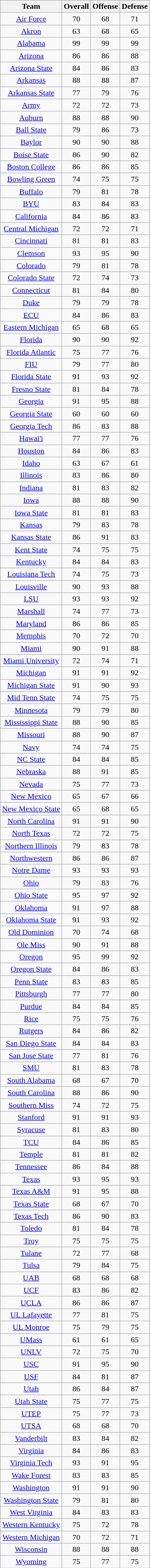<table class="wikitable sortable" style="text-align:center">
<tr>
<th>Team</th>
<th>Overall</th>
<th>Offense</th>
<th>Defense</th>
</tr>
<tr>
<td><a href='#'>Air Force</a></td>
<td>70</td>
<td>68</td>
<td>71</td>
</tr>
<tr>
<td><a href='#'>Akron</a></td>
<td>63</td>
<td>68</td>
<td>65</td>
</tr>
<tr>
<td><a href='#'>Alabama</a></td>
<td>99</td>
<td>99</td>
<td>99</td>
</tr>
<tr>
<td><a href='#'>Arizona</a></td>
<td>86</td>
<td>86</td>
<td>88</td>
</tr>
<tr>
<td><a href='#'>Arizona State</a></td>
<td>84</td>
<td>86</td>
<td>83</td>
</tr>
<tr>
<td><a href='#'>Arkansas</a></td>
<td>88</td>
<td>88</td>
<td>87</td>
</tr>
<tr>
<td><a href='#'>Arkansas State</a></td>
<td>77</td>
<td>79</td>
<td>76</td>
</tr>
<tr>
<td><a href='#'>Army</a></td>
<td>72</td>
<td>72</td>
<td>73</td>
</tr>
<tr>
<td><a href='#'>Auburn</a></td>
<td>88</td>
<td>88</td>
<td>90</td>
</tr>
<tr>
<td><a href='#'>Ball State</a></td>
<td>79</td>
<td>86</td>
<td>73</td>
</tr>
<tr>
<td><a href='#'>Baylor</a></td>
<td>90</td>
<td>90</td>
<td>88</td>
</tr>
<tr>
<td><a href='#'>Boise State</a></td>
<td>86</td>
<td>90</td>
<td>82</td>
</tr>
<tr>
<td><a href='#'>Boston College</a></td>
<td>86</td>
<td>86</td>
<td>85</td>
</tr>
<tr>
<td><a href='#'>Bowling Green</a></td>
<td>74</td>
<td>75</td>
<td>75</td>
</tr>
<tr>
<td><a href='#'>Buffalo</a></td>
<td>79</td>
<td>81</td>
<td>78</td>
</tr>
<tr>
<td><a href='#'>BYU</a></td>
<td>83</td>
<td>84</td>
<td>83</td>
</tr>
<tr>
<td><a href='#'>California</a></td>
<td>84</td>
<td>86</td>
<td>83</td>
</tr>
<tr>
<td><a href='#'>Central Michigan</a></td>
<td>72</td>
<td>72</td>
<td>71</td>
</tr>
<tr>
<td><a href='#'>Cincinnati</a></td>
<td>81</td>
<td>81</td>
<td>83</td>
</tr>
<tr>
<td><a href='#'>Clemson</a></td>
<td>93</td>
<td>95</td>
<td>90</td>
</tr>
<tr>
<td><a href='#'>Colorado</a></td>
<td>79</td>
<td>81</td>
<td>78</td>
</tr>
<tr>
<td><a href='#'>Colorado State</a></td>
<td>72</td>
<td>74</td>
<td>73</td>
</tr>
<tr>
<td><a href='#'>Connecticut</a></td>
<td>81</td>
<td>84</td>
<td>80</td>
</tr>
<tr>
<td><a href='#'>Duke</a></td>
<td>79</td>
<td>79</td>
<td>78</td>
</tr>
<tr>
<td><a href='#'>ECU</a></td>
<td>84</td>
<td>86</td>
<td>83</td>
</tr>
<tr>
<td><a href='#'>Eastern Michigan</a></td>
<td>65</td>
<td>68</td>
<td>65</td>
</tr>
<tr>
<td><a href='#'>Florida</a></td>
<td>90</td>
<td>90</td>
<td>92</td>
</tr>
<tr>
<td><a href='#'>Florida Atlantic</a></td>
<td>75</td>
<td>77</td>
<td>76</td>
</tr>
<tr>
<td><a href='#'>FIU</a></td>
<td>79</td>
<td>77</td>
<td>80</td>
</tr>
<tr>
<td><a href='#'>Florida State</a></td>
<td>91</td>
<td>93</td>
<td>92</td>
</tr>
<tr>
<td><a href='#'>Fresno State</a></td>
<td>81</td>
<td>84</td>
<td>78</td>
</tr>
<tr>
<td><a href='#'>Georgia</a></td>
<td>91</td>
<td>95</td>
<td>88</td>
</tr>
<tr>
<td><a href='#'>Georgia State</a></td>
<td>60</td>
<td>60</td>
<td>60</td>
</tr>
<tr>
<td><a href='#'>Georgia Tech</a></td>
<td>86</td>
<td>83</td>
<td>88</td>
</tr>
<tr>
<td><a href='#'>Hawai'i</a></td>
<td>77</td>
<td>77</td>
<td>76</td>
</tr>
<tr>
<td><a href='#'>Houston</a></td>
<td>84</td>
<td>86</td>
<td>83</td>
</tr>
<tr>
<td><a href='#'>Idaho</a></td>
<td>63</td>
<td>67</td>
<td>61</td>
</tr>
<tr>
<td><a href='#'>Illinois</a></td>
<td>83</td>
<td>86</td>
<td>80</td>
</tr>
<tr>
<td><a href='#'>Indiana</a></td>
<td>81</td>
<td>83</td>
<td>82</td>
</tr>
<tr>
<td><a href='#'>Iowa</a></td>
<td>88</td>
<td>88</td>
<td>90</td>
</tr>
<tr>
<td><a href='#'>Iowa State</a></td>
<td>81</td>
<td>81</td>
<td>83</td>
</tr>
<tr>
<td><a href='#'>Kansas</a></td>
<td>79</td>
<td>83</td>
<td>78</td>
</tr>
<tr>
<td><a href='#'>Kansas State</a></td>
<td>86</td>
<td>91</td>
<td>83</td>
</tr>
<tr>
<td><a href='#'>Kent State</a></td>
<td>74</td>
<td>75</td>
<td>75</td>
</tr>
<tr>
<td><a href='#'>Kentucky</a></td>
<td>84</td>
<td>84</td>
<td>83</td>
</tr>
<tr>
<td><a href='#'>Louisiana Tech</a></td>
<td>74</td>
<td>75</td>
<td>73</td>
</tr>
<tr>
<td><a href='#'>Louisville</a></td>
<td>90</td>
<td>93</td>
<td>88</td>
</tr>
<tr>
<td><a href='#'>LSU</a></td>
<td>93</td>
<td>93</td>
<td>92</td>
</tr>
<tr>
<td><a href='#'>Marshall</a></td>
<td>74</td>
<td>77</td>
<td>73</td>
</tr>
<tr>
<td><a href='#'>Maryland</a></td>
<td>86</td>
<td>86</td>
<td>85</td>
</tr>
<tr>
<td><a href='#'>Memphis</a></td>
<td>70</td>
<td>72</td>
<td>70</td>
</tr>
<tr>
<td><a href='#'>Miami</a></td>
<td>90</td>
<td>91</td>
<td>88</td>
</tr>
<tr>
<td><a href='#'>Miami University</a></td>
<td>72</td>
<td>74</td>
<td>71</td>
</tr>
<tr>
<td><a href='#'>Michigan</a></td>
<td>91</td>
<td>91</td>
<td>92</td>
</tr>
<tr>
<td><a href='#'>Michigan State</a></td>
<td>91</td>
<td>90</td>
<td>93</td>
</tr>
<tr>
<td><a href='#'>Mid Tenn State</a></td>
<td>74</td>
<td>75</td>
<td>75</td>
</tr>
<tr>
<td><a href='#'>Minnesota</a></td>
<td>79</td>
<td>79</td>
<td>80</td>
</tr>
<tr>
<td><a href='#'>Mississippi State</a></td>
<td>88</td>
<td>90</td>
<td>85</td>
</tr>
<tr>
<td><a href='#'>Missouri</a></td>
<td>88</td>
<td>90</td>
<td>87</td>
</tr>
<tr>
<td><a href='#'>Navy</a></td>
<td>74</td>
<td>74</td>
<td>75</td>
</tr>
<tr>
<td><a href='#'>NC State</a></td>
<td>84</td>
<td>84</td>
<td>85</td>
</tr>
<tr>
<td><a href='#'>Nebraska</a></td>
<td>88</td>
<td>91</td>
<td>85</td>
</tr>
<tr>
<td><a href='#'>Nevada</a></td>
<td>75</td>
<td>77</td>
<td>73</td>
</tr>
<tr>
<td><a href='#'>New Mexico</a></td>
<td>65</td>
<td>67</td>
<td>66</td>
</tr>
<tr>
<td><a href='#'>New Mexico State</a></td>
<td>65</td>
<td>68</td>
<td>65</td>
</tr>
<tr>
<td><a href='#'>North Carolina</a></td>
<td>91</td>
<td>91</td>
<td>90</td>
</tr>
<tr>
<td><a href='#'>North Texas</a></td>
<td>72</td>
<td>72</td>
<td>75</td>
</tr>
<tr>
<td><a href='#'>Northern Illinois</a></td>
<td>79</td>
<td>83</td>
<td>78</td>
</tr>
<tr>
<td><a href='#'>Northwestern</a></td>
<td>86</td>
<td>86</td>
<td>87</td>
</tr>
<tr>
<td><a href='#'>Notre Dame</a></td>
<td>93</td>
<td>93</td>
<td>93</td>
</tr>
<tr>
<td><a href='#'>Ohio</a></td>
<td>79</td>
<td>83</td>
<td>76</td>
</tr>
<tr>
<td><a href='#'>Ohio State</a></td>
<td>95</td>
<td>97</td>
<td>92</td>
</tr>
<tr>
<td><a href='#'>Oklahoma</a></td>
<td>91</td>
<td>97</td>
<td>88</td>
</tr>
<tr>
<td><a href='#'>Oklahoma State</a></td>
<td>91</td>
<td>93</td>
<td>92</td>
</tr>
<tr>
<td><a href='#'>Old Dominion</a></td>
<td>70</td>
<td>74</td>
<td>68</td>
</tr>
<tr>
<td><a href='#'>Ole Miss</a></td>
<td>90</td>
<td>91</td>
<td>88</td>
</tr>
<tr>
<td><a href='#'>Oregon</a></td>
<td>95</td>
<td>99</td>
<td>92</td>
</tr>
<tr>
<td><a href='#'>Oregon State</a></td>
<td>84</td>
<td>86</td>
<td>83</td>
</tr>
<tr>
<td><a href='#'>Penn State</a></td>
<td>83</td>
<td>83</td>
<td>85</td>
</tr>
<tr>
<td><a href='#'>Pittsburgh</a></td>
<td>77</td>
<td>77</td>
<td>80</td>
</tr>
<tr>
<td><a href='#'>Purdue</a></td>
<td>84</td>
<td>84</td>
<td>85</td>
</tr>
<tr>
<td><a href='#'>Rice</a></td>
<td>75</td>
<td>75</td>
<td>76</td>
</tr>
<tr>
<td><a href='#'>Rutgers</a></td>
<td>84</td>
<td>86</td>
<td>82</td>
</tr>
<tr>
<td><a href='#'>San Diego State</a></td>
<td>84</td>
<td>84</td>
<td>83</td>
</tr>
<tr>
<td><a href='#'>San Jose State</a></td>
<td>77</td>
<td>81</td>
<td>76</td>
</tr>
<tr>
<td><a href='#'>SMU</a></td>
<td>81</td>
<td>83</td>
<td>78</td>
</tr>
<tr>
<td><a href='#'>South Alabama</a></td>
<td>68</td>
<td>67</td>
<td>70</td>
</tr>
<tr>
<td><a href='#'>South Carolina</a></td>
<td>88</td>
<td>86</td>
<td>90</td>
</tr>
<tr>
<td><a href='#'>Southern Miss</a></td>
<td>74</td>
<td>72</td>
<td>75</td>
</tr>
<tr>
<td><a href='#'>Stanford</a></td>
<td>91</td>
<td>91</td>
<td>93</td>
</tr>
<tr>
<td><a href='#'>Syracuse</a></td>
<td>81</td>
<td>83</td>
<td>80</td>
</tr>
<tr>
<td><a href='#'>TCU</a></td>
<td>84</td>
<td>86</td>
<td>85</td>
</tr>
<tr>
<td><a href='#'>Temple</a></td>
<td>81</td>
<td>81</td>
<td>82</td>
</tr>
<tr>
<td><a href='#'>Tennessee</a></td>
<td>86</td>
<td>84</td>
<td>88</td>
</tr>
<tr>
<td><a href='#'>Texas</a></td>
<td>93</td>
<td>95</td>
<td>93</td>
</tr>
<tr>
<td><a href='#'>Texas A&M</a></td>
<td>91</td>
<td>95</td>
<td>88</td>
</tr>
<tr>
<td><a href='#'>Texas State</a></td>
<td>68</td>
<td>67</td>
<td>70</td>
</tr>
<tr>
<td><a href='#'>Texas Tech</a></td>
<td>86</td>
<td>90</td>
<td>83</td>
</tr>
<tr>
<td><a href='#'>Toledo</a></td>
<td>81</td>
<td>84</td>
<td>78</td>
</tr>
<tr>
<td><a href='#'>Troy</a></td>
<td>75</td>
<td>75</td>
<td>75</td>
</tr>
<tr>
<td><a href='#'>Tulane</a></td>
<td>72</td>
<td>77</td>
<td>68</td>
</tr>
<tr>
<td><a href='#'>Tulsa</a></td>
<td>79</td>
<td>84</td>
<td>75</td>
</tr>
<tr>
<td><a href='#'>UAB</a></td>
<td>68</td>
<td>68</td>
<td>68</td>
</tr>
<tr>
<td><a href='#'>UCF</a></td>
<td>83</td>
<td>86</td>
<td>82</td>
</tr>
<tr>
<td><a href='#'>UCLA</a></td>
<td>86</td>
<td>86</td>
<td>87</td>
</tr>
<tr>
<td><a href='#'>UL Lafayette</a></td>
<td>77</td>
<td>81</td>
<td>75</td>
</tr>
<tr>
<td><a href='#'>UL Monroe</a></td>
<td>75</td>
<td>79</td>
<td>75</td>
</tr>
<tr>
<td><a href='#'>UMass</a></td>
<td>61</td>
<td>61</td>
<td>65</td>
</tr>
<tr>
<td><a href='#'>UNLV</a></td>
<td>72</td>
<td>75</td>
<td>70</td>
</tr>
<tr>
<td><a href='#'>USC</a></td>
<td>91</td>
<td>95</td>
<td>90</td>
</tr>
<tr>
<td><a href='#'>USF</a></td>
<td>84</td>
<td>81</td>
<td>87</td>
</tr>
<tr>
<td><a href='#'>Utah</a></td>
<td>86</td>
<td>84</td>
<td>87</td>
</tr>
<tr>
<td><a href='#'>Utah State</a></td>
<td>75</td>
<td>77</td>
<td>75</td>
</tr>
<tr>
<td><a href='#'>UTEP</a></td>
<td>75</td>
<td>77</td>
<td>73</td>
</tr>
<tr>
<td><a href='#'>UTSA</a></td>
<td>68</td>
<td>68</td>
<td>70</td>
</tr>
<tr>
<td><a href='#'>Vanderbilt</a></td>
<td>83</td>
<td>84</td>
<td>82</td>
</tr>
<tr>
<td><a href='#'>Virginia</a></td>
<td>84</td>
<td>86</td>
<td>83</td>
</tr>
<tr>
<td><a href='#'>Virginia Tech</a></td>
<td>93</td>
<td>91</td>
<td>95</td>
</tr>
<tr>
<td><a href='#'>Wake Forest</a></td>
<td>83</td>
<td>83</td>
<td>85</td>
</tr>
<tr>
<td><a href='#'>Washington</a></td>
<td>91</td>
<td>91</td>
<td>90</td>
</tr>
<tr>
<td><a href='#'>Washington State</a></td>
<td>79</td>
<td>81</td>
<td>80</td>
</tr>
<tr>
<td><a href='#'>West Virginia</a></td>
<td>84</td>
<td>83</td>
<td>83</td>
</tr>
<tr>
<td><a href='#'>Western Kentucky</a></td>
<td>75</td>
<td>72</td>
<td>78</td>
</tr>
<tr>
<td><a href='#'>Western Michigan</a></td>
<td>70</td>
<td>72</td>
<td>71</td>
</tr>
<tr>
<td><a href='#'>Wisconsin</a></td>
<td>88</td>
<td>88</td>
<td>88</td>
</tr>
<tr>
<td><a href='#'>Wyoming</a></td>
<td>75</td>
<td>77</td>
<td>75</td>
</tr>
</table>
